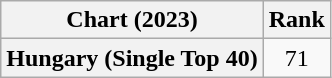<table class="wikitable plainrowheaders" border="1">
<tr>
<th scope="col">Chart (2023)</th>
<th scope="col">Rank</th>
</tr>
<tr>
<th scope="row">Hungary (Single Top 40)</th>
<td style="text-align:center;">71</td>
</tr>
</table>
